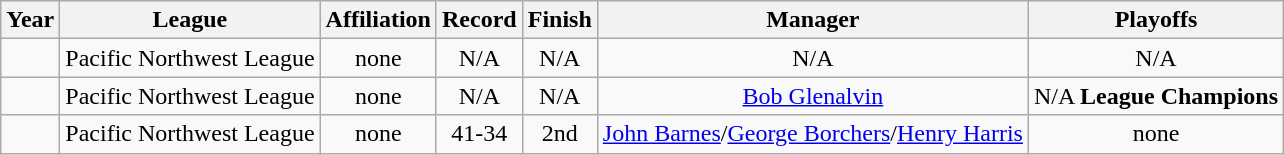<table class="wikitable" style="text-align:center">
<tr>
<th>Year</th>
<th>League</th>
<th>Affiliation</th>
<th>Record</th>
<th>Finish</th>
<th>Manager</th>
<th>Playoffs</th>
</tr>
<tr>
<td></td>
<td>Pacific Northwest League</td>
<td>none</td>
<td>N/A</td>
<td>N/A</td>
<td>N/A</td>
<td>N/A</td>
</tr>
<tr>
<td></td>
<td>Pacific Northwest League</td>
<td>none</td>
<td>N/A</td>
<td>N/A</td>
<td><a href='#'>Bob Glenalvin</a></td>
<td>N/A <strong>League Champions</strong></td>
</tr>
<tr>
<td></td>
<td>Pacific Northwest League</td>
<td>none</td>
<td>41-34</td>
<td>2nd</td>
<td><a href='#'>John Barnes</a>/<a href='#'>George Borchers</a>/<a href='#'>Henry Harris</a></td>
<td>none</td>
</tr>
</table>
